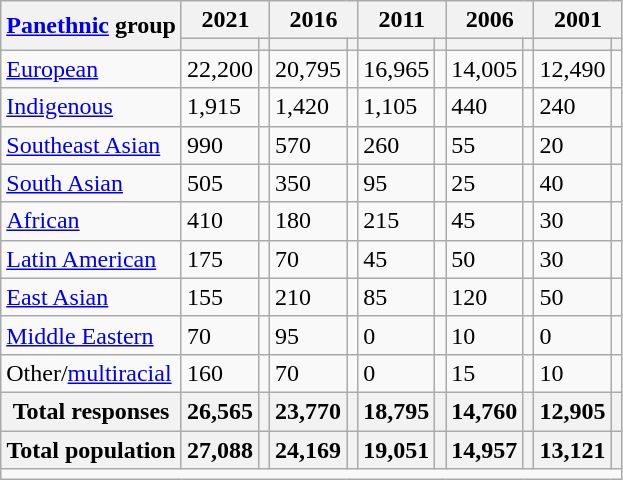<table class="wikitable collapsible sortable">
<tr>
<th rowspan="2"><a href='#'>Panethnic</a> group</th>
<th colspan="2">2021</th>
<th colspan="2">2016</th>
<th colspan="2">2011</th>
<th colspan="2">2006</th>
<th colspan="2">2001</th>
</tr>
<tr>
<th><a href='#'></a></th>
<th></th>
<th></th>
<th></th>
<th></th>
<th></th>
<th></th>
<th></th>
<th></th>
<th></th>
</tr>
<tr>
<td><a href='#'>European</a></td>
<td>22,200</td>
<td></td>
<td>20,795</td>
<td></td>
<td>16,965</td>
<td></td>
<td>14,005</td>
<td></td>
<td>12,490</td>
<td></td>
</tr>
<tr>
<td><a href='#'>Indigenous</a></td>
<td>1,915</td>
<td></td>
<td>1,420</td>
<td></td>
<td>1,105</td>
<td></td>
<td>440</td>
<td></td>
<td>240</td>
<td></td>
</tr>
<tr>
<td><a href='#'>Southeast Asian</a></td>
<td>990</td>
<td></td>
<td>570</td>
<td></td>
<td>260</td>
<td></td>
<td>55</td>
<td></td>
<td>20</td>
<td></td>
</tr>
<tr>
<td><a href='#'>South Asian</a></td>
<td>505</td>
<td></td>
<td>350</td>
<td></td>
<td>95</td>
<td></td>
<td>25</td>
<td></td>
<td>40</td>
<td></td>
</tr>
<tr>
<td><a href='#'>African</a></td>
<td>410</td>
<td></td>
<td>180</td>
<td></td>
<td>215</td>
<td></td>
<td>45</td>
<td></td>
<td>30</td>
<td></td>
</tr>
<tr>
<td><a href='#'>Latin American</a></td>
<td>175</td>
<td></td>
<td>70</td>
<td></td>
<td>45</td>
<td></td>
<td>50</td>
<td></td>
<td>30</td>
<td></td>
</tr>
<tr>
<td><a href='#'>East Asian</a></td>
<td>155</td>
<td></td>
<td>210</td>
<td></td>
<td>85</td>
<td></td>
<td>120</td>
<td></td>
<td>50</td>
<td></td>
</tr>
<tr>
<td><a href='#'>Middle Eastern</a></td>
<td>70</td>
<td></td>
<td>95</td>
<td></td>
<td>0</td>
<td></td>
<td>10</td>
<td></td>
<td>0</td>
<td></td>
</tr>
<tr>
<td>Other/<a href='#'>multiracial</a></td>
<td>160</td>
<td></td>
<td>70</td>
<td></td>
<td>0</td>
<td></td>
<td>15</td>
<td></td>
<td>10</td>
<td></td>
</tr>
<tr>
<th>Total responses</th>
<th>26,565</th>
<th></th>
<th>23,770</th>
<th></th>
<th>18,795</th>
<th></th>
<th>14,760</th>
<th></th>
<th>12,905</th>
<th></th>
</tr>
<tr class="sortbottom">
<th>Total population</th>
<th>27,088</th>
<th></th>
<th>24,169</th>
<th></th>
<th>19,051</th>
<th></th>
<th>14,957</th>
<th></th>
<th>13,121</th>
<th></th>
</tr>
<tr class="sortbottom">
<td colspan="11"></td>
</tr>
</table>
